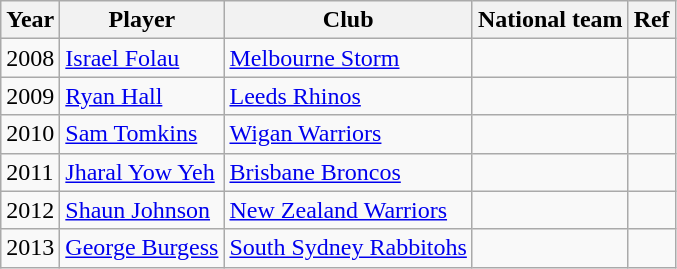<table class="wikitable">
<tr>
<th>Year</th>
<th>Player</th>
<th>Club</th>
<th>National team</th>
<th>Ref</th>
</tr>
<tr>
<td>2008</td>
<td> <a href='#'>Israel Folau</a></td>
<td> <a href='#'>Melbourne Storm</a></td>
<td></td>
<td></td>
</tr>
<tr>
<td>2009</td>
<td> <a href='#'>Ryan Hall</a></td>
<td> <a href='#'>Leeds Rhinos</a></td>
<td></td>
<td></td>
</tr>
<tr>
<td>2010</td>
<td> <a href='#'>Sam Tomkins</a></td>
<td> <a href='#'>Wigan Warriors</a></td>
<td></td>
<td></td>
</tr>
<tr>
<td>2011</td>
<td> <a href='#'>Jharal Yow Yeh</a></td>
<td> <a href='#'>Brisbane Broncos</a></td>
<td></td>
<td></td>
</tr>
<tr>
<td>2012</td>
<td> <a href='#'>Shaun Johnson</a></td>
<td> <a href='#'>New Zealand Warriors</a></td>
<td></td>
<td></td>
</tr>
<tr>
<td>2013</td>
<td> <a href='#'>George Burgess</a></td>
<td> <a href='#'>South Sydney Rabbitohs</a></td>
<td></td>
<td></td>
</tr>
</table>
